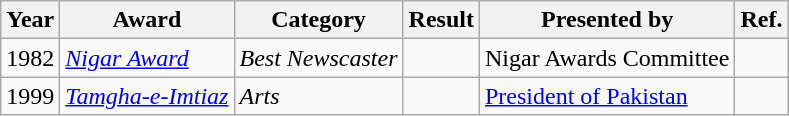<table class="wikitable">
<tr>
<th>Year</th>
<th>Award</th>
<th>Category</th>
<th>Result</th>
<th>Presented by</th>
<th>Ref.</th>
</tr>
<tr>
<td>1982</td>
<td><em><a href='#'>Nigar Award</a></em></td>
<td><em>Best Newscaster</em></td>
<td></td>
<td>Nigar Awards Committee</td>
<td></td>
</tr>
<tr>
<td>1999</td>
<td><em><a href='#'>Tamgha-e-Imtiaz</a></em></td>
<td><em>Arts</em></td>
<td></td>
<td><a href='#'>President of Pakistan</a></td>
<td></td>
</tr>
</table>
